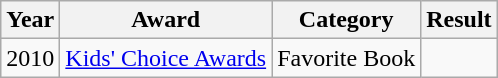<table class="wikitable">
<tr>
<th>Year</th>
<th>Award</th>
<th>Category</th>
<th>Result</th>
</tr>
<tr>
<td>2010</td>
<td><a href='#'>Kids' Choice Awards</a></td>
<td>Favorite Book</td>
<td></td>
</tr>
</table>
